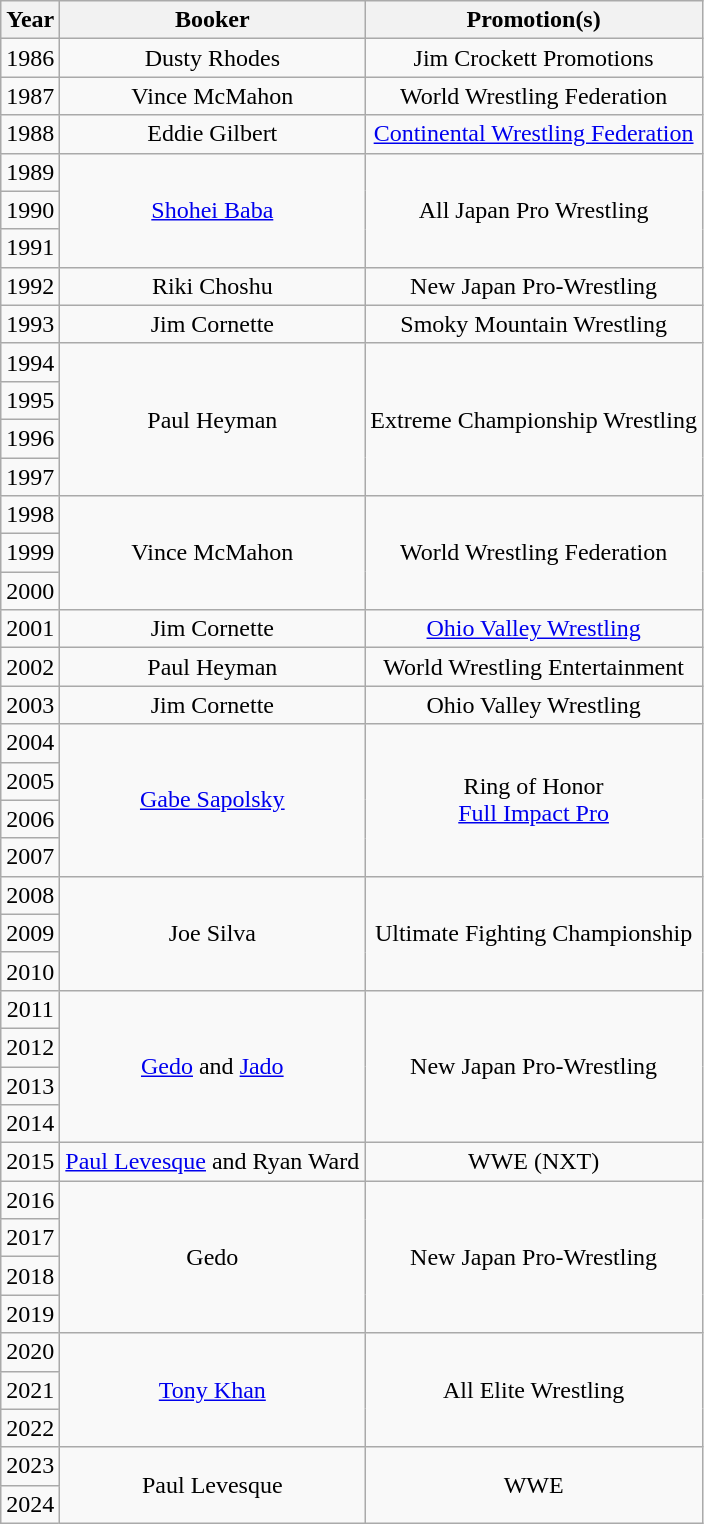<table class="wikitable sortable" style="text-align: center">
<tr>
<th>Year</th>
<th>Booker</th>
<th>Promotion(s)</th>
</tr>
<tr>
<td>1986</td>
<td>Dusty Rhodes</td>
<td>Jim Crockett Promotions</td>
</tr>
<tr>
<td>1987</td>
<td>Vince McMahon</td>
<td>World Wrestling Federation</td>
</tr>
<tr>
<td>1988</td>
<td>Eddie Gilbert</td>
<td><a href='#'>Continental Wrestling Federation</a></td>
</tr>
<tr>
<td>1989</td>
<td rowspan=3><a href='#'>Shohei Baba</a></td>
<td rowspan=3>All Japan Pro Wrestling</td>
</tr>
<tr>
<td>1990</td>
</tr>
<tr>
<td>1991</td>
</tr>
<tr>
<td>1992</td>
<td>Riki Choshu</td>
<td>New Japan Pro-Wrestling</td>
</tr>
<tr>
<td>1993</td>
<td>Jim Cornette</td>
<td>Smoky Mountain Wrestling</td>
</tr>
<tr>
<td>1994</td>
<td rowspan=4>Paul Heyman</td>
<td rowspan=4>Extreme Championship Wrestling</td>
</tr>
<tr>
<td>1995</td>
</tr>
<tr>
<td>1996</td>
</tr>
<tr>
<td>1997</td>
</tr>
<tr>
<td>1998</td>
<td rowspan=3>Vince McMahon</td>
<td rowspan=3>World Wrestling Federation</td>
</tr>
<tr>
<td>1999</td>
</tr>
<tr>
<td>2000</td>
</tr>
<tr>
<td>2001</td>
<td>Jim Cornette</td>
<td><a href='#'>Ohio Valley Wrestling</a></td>
</tr>
<tr>
<td>2002</td>
<td>Paul Heyman</td>
<td>World Wrestling Entertainment</td>
</tr>
<tr>
<td>2003</td>
<td>Jim Cornette</td>
<td>Ohio Valley Wrestling</td>
</tr>
<tr>
<td>2004</td>
<td rowspan=4><a href='#'>Gabe Sapolsky</a></td>
<td rowspan=4>Ring of Honor<br><a href='#'>Full Impact Pro</a></td>
</tr>
<tr>
<td>2005</td>
</tr>
<tr>
<td>2006</td>
</tr>
<tr>
<td>2007</td>
</tr>
<tr>
<td>2008</td>
<td rowspan=3>Joe Silva</td>
<td rowspan=3>Ultimate Fighting Championship</td>
</tr>
<tr>
<td>2009</td>
</tr>
<tr>
<td>2010</td>
</tr>
<tr>
<td>2011</td>
<td rowspan=4><a href='#'>Gedo</a> and <a href='#'>Jado</a></td>
<td rowspan=4>New Japan Pro-Wrestling</td>
</tr>
<tr>
<td>2012</td>
</tr>
<tr>
<td>2013</td>
</tr>
<tr>
<td>2014</td>
</tr>
<tr>
<td>2015</td>
<td><a href='#'>Paul Levesque</a> and Ryan Ward</td>
<td>WWE (NXT)</td>
</tr>
<tr>
<td>2016</td>
<td rowspan=4>Gedo</td>
<td rowspan=4>New Japan Pro-Wrestling</td>
</tr>
<tr>
<td>2017</td>
</tr>
<tr>
<td>2018</td>
</tr>
<tr>
<td>2019</td>
</tr>
<tr>
<td>2020</td>
<td rowspan="3"><a href='#'>Tony Khan</a></td>
<td rowspan="3">All Elite Wrestling</td>
</tr>
<tr>
<td>2021</td>
</tr>
<tr>
<td>2022</td>
</tr>
<tr>
<td>2023</td>
<td rowspan="2">Paul Levesque</td>
<td rowspan="2">WWE</td>
</tr>
<tr>
<td>2024</td>
</tr>
</table>
